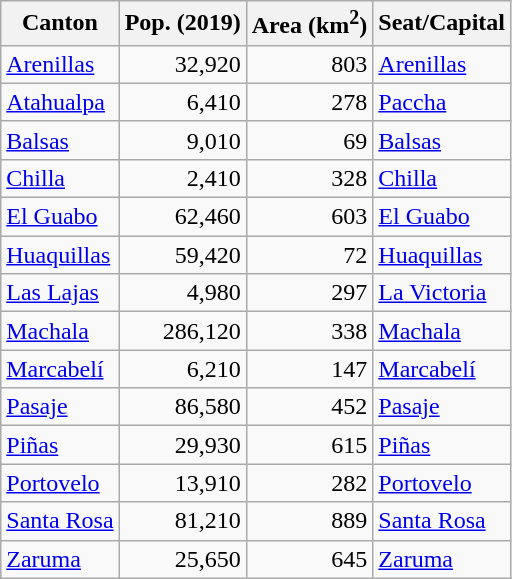<table class="wikitable sortable">
<tr>
<th>Canton</th>
<th>Pop. (2019)</th>
<th>Area (km<sup>2</sup>)</th>
<th>Seat/Capital</th>
</tr>
<tr>
<td><a href='#'>Arenillas</a></td>
<td align=right>32,920</td>
<td align="right">803</td>
<td><a href='#'>Arenillas</a></td>
</tr>
<tr>
<td><a href='#'>Atahualpa</a></td>
<td align=right>6,410</td>
<td align="right">278</td>
<td><a href='#'>Paccha</a></td>
</tr>
<tr>
<td><a href='#'>Balsas</a></td>
<td align=right>9,010</td>
<td align="right">69</td>
<td><a href='#'>Balsas</a></td>
</tr>
<tr>
<td><a href='#'>Chilla</a></td>
<td align=right>2,410</td>
<td align="right">328</td>
<td><a href='#'>Chilla</a></td>
</tr>
<tr>
<td><a href='#'>El Guabo</a></td>
<td align=right>62,460</td>
<td align="right">603</td>
<td><a href='#'>El Guabo</a></td>
</tr>
<tr>
<td><a href='#'>Huaquillas</a></td>
<td align=right>59,420</td>
<td align="right">72</td>
<td><a href='#'>Huaquillas</a></td>
</tr>
<tr>
<td><a href='#'>Las Lajas</a></td>
<td align=right>4,980</td>
<td align="right">297</td>
<td><a href='#'>La Victoria</a></td>
</tr>
<tr>
<td><a href='#'>Machala</a></td>
<td align=right>286,120</td>
<td align="right">338</td>
<td><a href='#'>Machala</a></td>
</tr>
<tr>
<td><a href='#'>Marcabelí</a></td>
<td align=right>6,210</td>
<td align="right">147</td>
<td><a href='#'>Marcabelí</a></td>
</tr>
<tr>
<td><a href='#'>Pasaje</a></td>
<td align=right>86,580</td>
<td align="right">452</td>
<td><a href='#'>Pasaje</a></td>
</tr>
<tr>
<td><a href='#'>Piñas</a></td>
<td align=right>29,930</td>
<td align="right">615</td>
<td><a href='#'>Piñas</a></td>
</tr>
<tr>
<td><a href='#'>Portovelo</a></td>
<td align=right>13,910</td>
<td align="right">282</td>
<td><a href='#'>Portovelo</a></td>
</tr>
<tr>
<td><a href='#'>Santa Rosa</a></td>
<td align=right>81,210</td>
<td align="right">889</td>
<td><a href='#'>Santa Rosa</a></td>
</tr>
<tr>
<td><a href='#'>Zaruma</a></td>
<td align=right>25,650</td>
<td align="right">645</td>
<td><a href='#'>Zaruma</a></td>
</tr>
</table>
